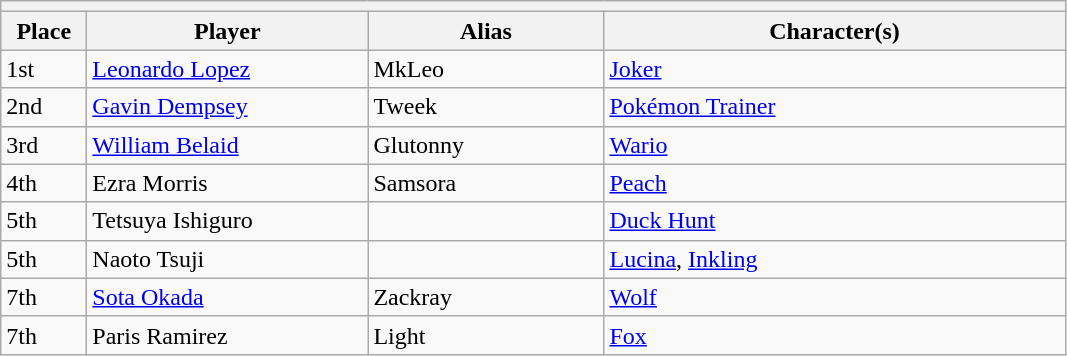<table class="wikitable">
<tr>
<th colspan=4></th>
</tr>
<tr>
<th style="width:50px;">Place</th>
<th style="width:180px;">Player</th>
<th style="width:150px;">Alias</th>
<th style="width:300px;">Character(s)</th>
</tr>
<tr>
<td>1st</td>
<td> <a href='#'>Leonardo Lopez</a></td>
<td>MkLeo</td>
<td><a href='#'>Joker</a></td>
</tr>
<tr>
<td>2nd</td>
<td> <a href='#'>Gavin Dempsey</a></td>
<td>Tweek</td>
<td><a href='#'>Pokémon Trainer</a></td>
</tr>
<tr>
<td>3rd</td>
<td> <a href='#'>William Belaid</a></td>
<td>Glutonny</td>
<td><a href='#'>Wario</a></td>
</tr>
<tr>
<td>4th</td>
<td> Ezra Morris</td>
<td>Samsora</td>
<td><a href='#'>Peach</a></td>
</tr>
<tr>
<td>5th</td>
<td> Tetsuya Ishiguro</td>
<td></td>
<td><a href='#'>Duck Hunt</a></td>
</tr>
<tr>
<td>5th</td>
<td> Naoto Tsuji</td>
<td></td>
<td><a href='#'>Lucina</a>, <a href='#'>Inkling</a></td>
</tr>
<tr>
<td>7th</td>
<td> <a href='#'>Sota Okada</a></td>
<td>Zackray</td>
<td><a href='#'>Wolf</a></td>
</tr>
<tr>
<td>7th</td>
<td> Paris Ramirez</td>
<td>Light</td>
<td><a href='#'>Fox</a></td>
</tr>
</table>
